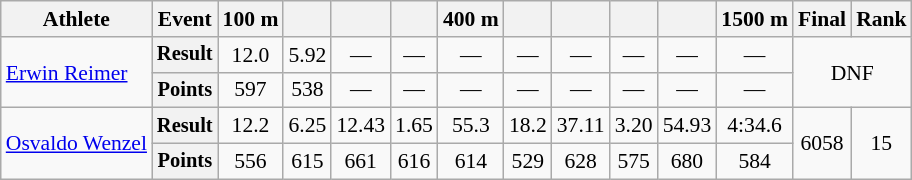<table class="wikitable" style="font-size:90%;">
<tr>
<th>Athlete</th>
<th>Event</th>
<th>100 m</th>
<th></th>
<th></th>
<th></th>
<th>400 m</th>
<th></th>
<th></th>
<th></th>
<th></th>
<th>1500 m</th>
<th>Final</th>
<th>Rank</th>
</tr>
<tr align=center>
<td align=left rowspan=2><a href='#'>Erwin Reimer</a></td>
<th style="font-size:95%">Result</th>
<td>12.0</td>
<td>5.92</td>
<td>—</td>
<td>—</td>
<td>—</td>
<td>—</td>
<td>—</td>
<td>—</td>
<td>—</td>
<td>—</td>
<td colspan=2 rowspan=2>DNF</td>
</tr>
<tr align=center>
<th style="font-size:95%">Points</th>
<td>597</td>
<td>538</td>
<td>—</td>
<td>—</td>
<td>—</td>
<td>—</td>
<td>—</td>
<td>—</td>
<td>—</td>
<td>—</td>
</tr>
<tr align=center>
<td align=left rowspan=2><a href='#'>Osvaldo Wenzel</a></td>
<th style="font-size:95%">Result</th>
<td>12.2</td>
<td>6.25</td>
<td>12.43</td>
<td>1.65</td>
<td>55.3</td>
<td>18.2</td>
<td>37.11</td>
<td>3.20</td>
<td>54.93</td>
<td>4:34.6</td>
<td rowspan=2>6058</td>
<td rowspan=2>15</td>
</tr>
<tr align=center>
<th style="font-size:95%">Points</th>
<td>556</td>
<td>615</td>
<td>661</td>
<td>616</td>
<td>614</td>
<td>529</td>
<td>628</td>
<td>575</td>
<td>680</td>
<td>584</td>
</tr>
</table>
